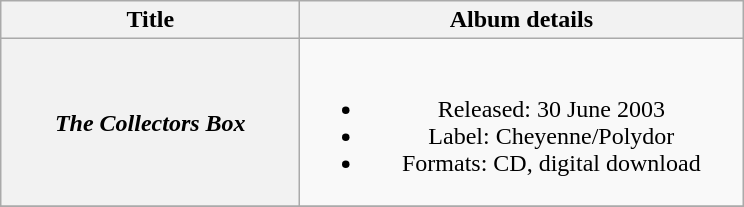<table class="wikitable plainrowheaders" style="text-align:center;" border="1">
<tr>
<th scope="col" style="width:12em;">Title</th>
<th scope="col" style="width:18em;">Album details</th>
</tr>
<tr>
<th scope="row"><em>The Collectors Box</em></th>
<td><br><ul><li>Released: 30 June 2003</li><li>Label: Cheyenne/Polydor</li><li>Formats: CD, digital download</li></ul></td>
</tr>
<tr>
</tr>
</table>
